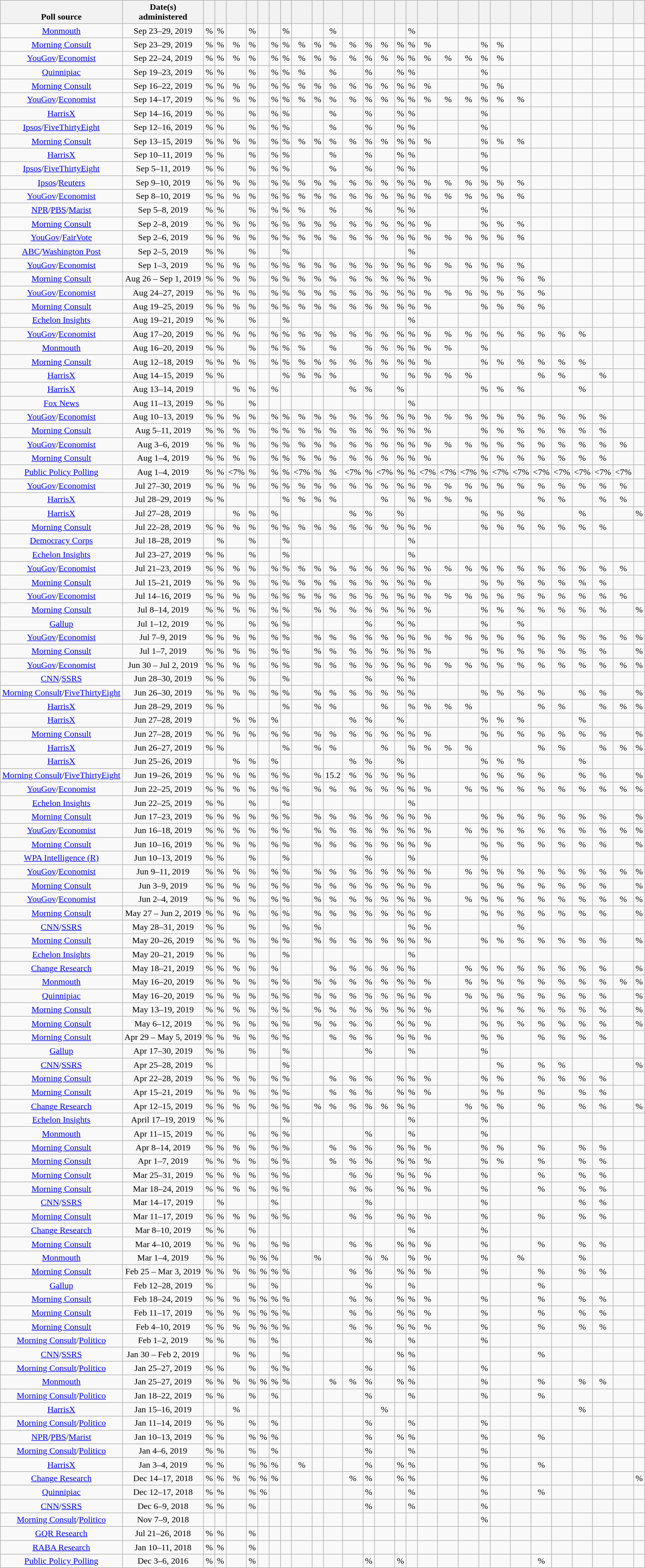<table class="wikitable sortable" style="text-align:center;">
<tr valign=bottom>
<th style="background-position: right 85%;">Poll source</th>
<th style="background-position: right 85%;">Date(s)<br>administered</th>
<th></th>
<th></th>
<th></th>
<th></th>
<th></th>
<th></th>
<th></th>
<th></th>
<th></th>
<th></th>
<th></th>
<th></th>
<th></th>
<th></th>
<th></th>
<th></th>
<th></th>
<th></th>
<th></th>
<th></th>
<th></th>
<th></th>
<th></th>
<th></th>
<th></th>
<th></th>
<th></th>
</tr>
<tr>
<td><a href='#'>Monmouth</a></td>
<td>Sep 23–29, 2019</td>
<td>%</td>
<td>%</td>
<td></td>
<td>%</td>
<td></td>
<td></td>
<td>%</td>
<td></td>
<td></td>
<td>%</td>
<td></td>
<td></td>
<td></td>
<td></td>
<td>%</td>
<td></td>
<td></td>
<td></td>
<td></td>
<td></td>
<td></td>
<td></td>
<td></td>
<td></td>
<td></td>
<td></td>
<td></td>
</tr>
<tr>
<td><a href='#'>Morning Consult</a></td>
<td>Sep 23–29, 2019</td>
<td>%</td>
<td>%</td>
<td>%</td>
<td>%</td>
<td></td>
<td>%</td>
<td>%</td>
<td>%</td>
<td>%</td>
<td>%</td>
<td>%</td>
<td>%</td>
<td>%</td>
<td>%</td>
<td>%</td>
<td>%</td>
<td></td>
<td></td>
<td>%</td>
<td>%</td>
<td></td>
<td></td>
<td></td>
<td></td>
<td></td>
<td></td>
<td></td>
</tr>
<tr>
<td><a href='#'>YouGov</a>/<a href='#'>Economist</a></td>
<td>Sep 22–24, 2019</td>
<td>%</td>
<td>%</td>
<td>%</td>
<td>%</td>
<td></td>
<td>%</td>
<td>%</td>
<td>%</td>
<td>%</td>
<td>%</td>
<td>%</td>
<td>%</td>
<td>%</td>
<td>%</td>
<td>%</td>
<td>%</td>
<td>%</td>
<td>%</td>
<td>%</td>
<td>%</td>
<td></td>
<td></td>
<td></td>
<td></td>
<td></td>
<td></td>
<td></td>
</tr>
<tr>
<td><a href='#'>Quinnipiac</a></td>
<td>Sep 19–23, 2019</td>
<td>%</td>
<td>%</td>
<td></td>
<td>%</td>
<td></td>
<td>%</td>
<td>%</td>
<td>%</td>
<td></td>
<td>%</td>
<td></td>
<td>%</td>
<td></td>
<td>%</td>
<td>%</td>
<td></td>
<td></td>
<td></td>
<td>%</td>
<td></td>
<td></td>
<td></td>
<td></td>
<td></td>
<td></td>
<td></td>
<td></td>
</tr>
<tr>
<td><a href='#'>Morning Consult</a></td>
<td>Sep 16–22, 2019</td>
<td>%</td>
<td>%</td>
<td>%</td>
<td>%</td>
<td></td>
<td>%</td>
<td>%</td>
<td>%</td>
<td>%</td>
<td>%</td>
<td>%</td>
<td>%</td>
<td>%</td>
<td>%</td>
<td>%</td>
<td>%</td>
<td></td>
<td></td>
<td>%</td>
<td>%</td>
<td></td>
<td></td>
<td></td>
<td></td>
<td></td>
<td></td>
<td></td>
</tr>
<tr>
<td><a href='#'>YouGov</a>/<a href='#'>Economist</a></td>
<td>Sep 14–17, 2019</td>
<td>%</td>
<td>%</td>
<td>%</td>
<td>%</td>
<td></td>
<td>%</td>
<td>%</td>
<td>%</td>
<td>%</td>
<td>%</td>
<td>%</td>
<td>%</td>
<td>%</td>
<td>%</td>
<td>%</td>
<td>%</td>
<td>%</td>
<td>%</td>
<td>%</td>
<td>%</td>
<td>%</td>
<td></td>
<td></td>
<td></td>
<td></td>
<td></td>
<td></td>
</tr>
<tr>
<td><a href='#'>HarrisX</a></td>
<td>Sep 14–16, 2019</td>
<td>%</td>
<td>%</td>
<td></td>
<td>%</td>
<td></td>
<td>%</td>
<td>%</td>
<td></td>
<td></td>
<td>%</td>
<td></td>
<td>%</td>
<td></td>
<td>%</td>
<td>%</td>
<td></td>
<td></td>
<td></td>
<td>%</td>
<td></td>
<td></td>
<td></td>
<td></td>
<td></td>
<td></td>
<td></td>
<td></td>
</tr>
<tr>
<td><a href='#'>Ipsos</a>/<a href='#'>FiveThirtyEight</a></td>
<td>Sep 12–16, 2019</td>
<td>%</td>
<td>%</td>
<td></td>
<td>%</td>
<td></td>
<td>%</td>
<td>%</td>
<td></td>
<td></td>
<td>%</td>
<td></td>
<td>%</td>
<td></td>
<td>%</td>
<td>%</td>
<td></td>
<td></td>
<td></td>
<td>%</td>
<td></td>
<td></td>
<td></td>
<td></td>
<td></td>
<td></td>
<td></td>
<td></td>
</tr>
<tr>
<td><a href='#'>Morning Consult</a></td>
<td>Sep 13–15, 2019</td>
<td>%</td>
<td>%</td>
<td>%</td>
<td>%</td>
<td></td>
<td>%</td>
<td>%</td>
<td>%</td>
<td>%</td>
<td>%</td>
<td>%</td>
<td>%</td>
<td>%</td>
<td>%</td>
<td>%</td>
<td>%</td>
<td></td>
<td></td>
<td>%</td>
<td>%</td>
<td>%</td>
<td></td>
<td></td>
<td></td>
<td></td>
<td></td>
<td></td>
</tr>
<tr>
<td><a href='#'>HarrisX</a></td>
<td>Sep 10–11, 2019</td>
<td>%</td>
<td>%</td>
<td></td>
<td>%</td>
<td></td>
<td>%</td>
<td>%</td>
<td></td>
<td></td>
<td>%</td>
<td></td>
<td>%</td>
<td></td>
<td>%</td>
<td>%</td>
<td></td>
<td></td>
<td></td>
<td>%</td>
<td></td>
<td></td>
<td></td>
<td></td>
<td></td>
<td></td>
<td></td>
<td></td>
</tr>
<tr>
<td><a href='#'>Ipsos</a>/<a href='#'>FiveThirtyEight</a></td>
<td>Sep 5–11, 2019</td>
<td>%</td>
<td>%</td>
<td></td>
<td>%</td>
<td></td>
<td>%</td>
<td>%</td>
<td></td>
<td></td>
<td>%</td>
<td></td>
<td>%</td>
<td></td>
<td>%</td>
<td>%</td>
<td></td>
<td></td>
<td></td>
<td>%</td>
<td></td>
<td></td>
<td></td>
<td></td>
<td></td>
<td></td>
<td></td>
<td></td>
</tr>
<tr>
<td><a href='#'>Ipsos</a>/<a href='#'>Reuters</a></td>
<td>Sep 9–10, 2019</td>
<td>%</td>
<td>%</td>
<td>%</td>
<td>%</td>
<td></td>
<td>%</td>
<td>%</td>
<td>%</td>
<td>%</td>
<td>%</td>
<td>%</td>
<td>%</td>
<td>%</td>
<td>%</td>
<td>%</td>
<td>%</td>
<td>%</td>
<td>%</td>
<td>%</td>
<td>%</td>
<td>%</td>
<td></td>
<td></td>
<td></td>
<td></td>
<td></td>
<td></td>
</tr>
<tr>
<td><a href='#'>YouGov</a>/<a href='#'>Economist</a></td>
<td>Sep 8–10, 2019</td>
<td>%</td>
<td>%</td>
<td>%</td>
<td>%</td>
<td></td>
<td>%</td>
<td>%</td>
<td>%</td>
<td>%</td>
<td>%</td>
<td>%</td>
<td>%</td>
<td>%</td>
<td>%</td>
<td>%</td>
<td>%</td>
<td>%</td>
<td>%</td>
<td>%</td>
<td>%</td>
<td>%</td>
<td></td>
<td></td>
<td></td>
<td></td>
<td></td>
<td></td>
</tr>
<tr>
<td><a href='#'>NPR</a>/<a href='#'>PBS</a>/<a href='#'>Marist</a></td>
<td>Sep 5–8, 2019</td>
<td>%</td>
<td>%</td>
<td></td>
<td>%</td>
<td></td>
<td>%</td>
<td>%</td>
<td>%</td>
<td></td>
<td>%</td>
<td></td>
<td>%</td>
<td></td>
<td>%</td>
<td>%</td>
<td></td>
<td></td>
<td></td>
<td>%</td>
<td></td>
<td></td>
<td></td>
<td></td>
<td></td>
<td></td>
<td></td>
<td></td>
</tr>
<tr>
<td><a href='#'>Morning Consult</a></td>
<td>Sep 2–8, 2019</td>
<td>%</td>
<td>%</td>
<td>%</td>
<td>%</td>
<td></td>
<td>%</td>
<td>%</td>
<td>%</td>
<td>%</td>
<td>%</td>
<td>%</td>
<td>%</td>
<td>%</td>
<td>%</td>
<td>%</td>
<td>%</td>
<td></td>
<td></td>
<td>%</td>
<td>%</td>
<td>%</td>
<td></td>
<td></td>
<td></td>
<td></td>
<td></td>
<td></td>
</tr>
<tr>
<td><a href='#'>YouGov</a>/<a href='#'>FairVote</a></td>
<td>Sep 2–6, 2019</td>
<td>%</td>
<td>%</td>
<td>%</td>
<td>%</td>
<td></td>
<td>%</td>
<td>%</td>
<td>%</td>
<td>%</td>
<td>%</td>
<td>%</td>
<td>%</td>
<td>%</td>
<td>%</td>
<td>%</td>
<td>%</td>
<td>%</td>
<td>%</td>
<td>%</td>
<td>%</td>
<td>%</td>
<td></td>
<td></td>
<td></td>
<td></td>
<td></td>
<td></td>
</tr>
<tr>
<td><a href='#'>ABC</a>/<a href='#'>Washington Post</a></td>
<td>Sep 2–5, 2019</td>
<td>%</td>
<td>%</td>
<td></td>
<td>%</td>
<td></td>
<td></td>
<td>%</td>
<td></td>
<td></td>
<td></td>
<td></td>
<td></td>
<td></td>
<td></td>
<td>%</td>
<td></td>
<td></td>
<td></td>
<td></td>
<td></td>
<td></td>
<td></td>
<td></td>
<td></td>
<td></td>
<td></td>
<td></td>
</tr>
<tr>
<td><a href='#'>YouGov</a>/<a href='#'>Economist</a></td>
<td>Sep 1–3, 2019</td>
<td>%</td>
<td>%</td>
<td>%</td>
<td>%</td>
<td></td>
<td>%</td>
<td>%</td>
<td>%</td>
<td>%</td>
<td>%</td>
<td>%</td>
<td>%</td>
<td>%</td>
<td>%</td>
<td>%</td>
<td>%</td>
<td>%</td>
<td>%</td>
<td>%</td>
<td>%</td>
<td>%</td>
<td></td>
<td></td>
<td></td>
<td></td>
<td></td>
<td></td>
</tr>
<tr>
<td><a href='#'>Morning Consult</a></td>
<td>Aug 26 – Sep 1, 2019</td>
<td>%</td>
<td>%</td>
<td>%</td>
<td>%</td>
<td></td>
<td>%</td>
<td>%</td>
<td>%</td>
<td>%</td>
<td>%</td>
<td>%</td>
<td>%</td>
<td>%</td>
<td>%</td>
<td>%</td>
<td>%</td>
<td></td>
<td></td>
<td>%</td>
<td>%</td>
<td>%</td>
<td>%</td>
<td></td>
<td></td>
<td></td>
<td></td>
<td></td>
</tr>
<tr>
<td><a href='#'>YouGov</a>/<a href='#'>Economist</a></td>
<td>Aug 24–27, 2019</td>
<td>%</td>
<td>%</td>
<td>%</td>
<td>%</td>
<td></td>
<td>%</td>
<td>%</td>
<td>%</td>
<td>%</td>
<td>%</td>
<td>%</td>
<td>%</td>
<td>%</td>
<td>%</td>
<td>%</td>
<td>%</td>
<td>%</td>
<td>%</td>
<td>%</td>
<td>%</td>
<td>%</td>
<td>%</td>
<td></td>
<td></td>
<td></td>
<td></td>
<td></td>
</tr>
<tr>
<td><a href='#'>Morning Consult</a></td>
<td>Aug 19–25, 2019</td>
<td>%</td>
<td>%</td>
<td>%</td>
<td>%</td>
<td></td>
<td>%</td>
<td>%</td>
<td>%</td>
<td>%</td>
<td>%</td>
<td>%</td>
<td>%</td>
<td>%</td>
<td>%</td>
<td>%</td>
<td>%</td>
<td></td>
<td></td>
<td>%</td>
<td>%</td>
<td>%</td>
<td>%</td>
<td></td>
<td></td>
<td></td>
<td></td>
<td></td>
</tr>
<tr>
<td><a href='#'>Echelon Insights</a></td>
<td>Aug 19–21, 2019</td>
<td>%</td>
<td>%</td>
<td></td>
<td>%</td>
<td></td>
<td></td>
<td>%</td>
<td></td>
<td></td>
<td></td>
<td></td>
<td></td>
<td></td>
<td></td>
<td>%</td>
<td></td>
<td></td>
<td></td>
<td></td>
<td></td>
<td></td>
<td></td>
<td></td>
<td></td>
<td></td>
<td></td>
<td></td>
</tr>
<tr>
<td><a href='#'>YouGov</a>/<a href='#'>Economist</a></td>
<td>Aug 17–20, 2019</td>
<td>%</td>
<td>%</td>
<td>%</td>
<td>%</td>
<td></td>
<td>%</td>
<td>%</td>
<td>%</td>
<td>%</td>
<td>%</td>
<td>%</td>
<td>%</td>
<td>%</td>
<td>%</td>
<td>%</td>
<td>%</td>
<td>%</td>
<td>%</td>
<td>%</td>
<td>%</td>
<td>%</td>
<td>%</td>
<td>%</td>
<td>%</td>
<td></td>
<td></td>
<td></td>
</tr>
<tr>
<td><a href='#'>Monmouth</a></td>
<td>Aug 16–20, 2019</td>
<td>%</td>
<td>%</td>
<td></td>
<td>%</td>
<td></td>
<td>%</td>
<td>%</td>
<td>%</td>
<td></td>
<td>%</td>
<td></td>
<td>%</td>
<td>%</td>
<td>%</td>
<td>%</td>
<td>%</td>
<td>%</td>
<td></td>
<td>%</td>
<td></td>
<td></td>
<td></td>
<td></td>
<td></td>
<td></td>
<td></td>
<td></td>
</tr>
<tr>
<td><a href='#'>Morning Consult</a></td>
<td>Aug 12–18, 2019</td>
<td>%</td>
<td>%</td>
<td>%</td>
<td>%</td>
<td></td>
<td>%</td>
<td>%</td>
<td>%</td>
<td>%</td>
<td>%</td>
<td>%</td>
<td>%</td>
<td>%</td>
<td>%</td>
<td>%</td>
<td>%</td>
<td></td>
<td></td>
<td>%</td>
<td>%</td>
<td>%</td>
<td>%</td>
<td>%</td>
<td>%</td>
<td></td>
<td></td>
<td></td>
</tr>
<tr>
<td><a href='#'>HarrisX</a></td>
<td>Aug 14–15, 2019</td>
<td>%</td>
<td>%</td>
<td></td>
<td></td>
<td></td>
<td></td>
<td>%</td>
<td>%</td>
<td>%</td>
<td>%</td>
<td></td>
<td></td>
<td>%</td>
<td></td>
<td>%</td>
<td>%</td>
<td>%</td>
<td>%</td>
<td></td>
<td></td>
<td></td>
<td>%</td>
<td>%</td>
<td></td>
<td>%</td>
<td></td>
<td></td>
</tr>
<tr>
<td><a href='#'>HarrisX</a></td>
<td>Aug 13–14, 2019</td>
<td></td>
<td></td>
<td>%</td>
<td>%</td>
<td></td>
<td>%</td>
<td></td>
<td></td>
<td></td>
<td></td>
<td>%</td>
<td>%</td>
<td></td>
<td>%</td>
<td></td>
<td></td>
<td></td>
<td></td>
<td>%</td>
<td>%</td>
<td>%</td>
<td></td>
<td></td>
<td>%</td>
<td></td>
<td></td>
<td></td>
</tr>
<tr>
<td><a href='#'>Fox News</a></td>
<td>Aug 11–13, 2019</td>
<td>%</td>
<td>%</td>
<td></td>
<td>%</td>
<td></td>
<td></td>
<td></td>
<td></td>
<td></td>
<td></td>
<td></td>
<td></td>
<td></td>
<td></td>
<td>%</td>
<td></td>
<td></td>
<td></td>
<td></td>
<td></td>
<td></td>
<td></td>
<td></td>
<td></td>
<td></td>
<td></td>
<td></td>
</tr>
<tr>
<td><a href='#'>YouGov</a>/<a href='#'>Economist</a></td>
<td>Aug 10–13, 2019</td>
<td>%</td>
<td>%</td>
<td>%</td>
<td>%</td>
<td></td>
<td>%</td>
<td>%</td>
<td>%</td>
<td>%</td>
<td>%</td>
<td>%</td>
<td>%</td>
<td>%</td>
<td>%</td>
<td>%</td>
<td>%</td>
<td>%</td>
<td>%</td>
<td>%</td>
<td>%</td>
<td>%</td>
<td>%</td>
<td>%</td>
<td>%</td>
<td>%</td>
<td></td>
<td></td>
</tr>
<tr>
<td><a href='#'>Morning Consult</a></td>
<td>Aug 5–11, 2019</td>
<td>%</td>
<td>%</td>
<td>%</td>
<td>%</td>
<td></td>
<td>%</td>
<td>%</td>
<td>%</td>
<td>%</td>
<td>%</td>
<td>%</td>
<td>%</td>
<td>%</td>
<td>%</td>
<td>%</td>
<td>%</td>
<td></td>
<td></td>
<td>%</td>
<td>%</td>
<td>%</td>
<td>%</td>
<td>%</td>
<td>%</td>
<td>%</td>
<td></td>
<td></td>
</tr>
<tr>
<td><a href='#'>YouGov</a>/<a href='#'>Economist</a></td>
<td>Aug 3–6, 2019</td>
<td>%</td>
<td>%</td>
<td>%</td>
<td>%</td>
<td></td>
<td>%</td>
<td>%</td>
<td>%</td>
<td>%</td>
<td>%</td>
<td>%</td>
<td>%</td>
<td>%</td>
<td>%</td>
<td>%</td>
<td>%</td>
<td>%</td>
<td>%</td>
<td>%</td>
<td>%</td>
<td>%</td>
<td>%</td>
<td>%</td>
<td>%</td>
<td>%</td>
<td>%</td>
<td></td>
</tr>
<tr>
<td><a href='#'>Morning Consult</a></td>
<td>Aug 1–4, 2019</td>
<td>%</td>
<td>%</td>
<td>%</td>
<td>%</td>
<td></td>
<td>%</td>
<td>%</td>
<td>%</td>
<td>%</td>
<td>%</td>
<td>%</td>
<td>%</td>
<td>%</td>
<td>%</td>
<td>%</td>
<td>%</td>
<td></td>
<td></td>
<td>%</td>
<td>%</td>
<td>%</td>
<td>%</td>
<td>%</td>
<td>%</td>
<td>%</td>
<td></td>
<td></td>
</tr>
<tr>
<td><a href='#'>Public Policy Polling</a></td>
<td>Aug 1–4, 2019</td>
<td>%</td>
<td>%</td>
<td><7%</td>
<td>%</td>
<td></td>
<td>%</td>
<td>%</td>
<td><7%</td>
<td>%</td>
<td>%</td>
<td><7%</td>
<td>%</td>
<td><7%</td>
<td>%</td>
<td>%</td>
<td><7%</td>
<td><7%</td>
<td><7%</td>
<td>%</td>
<td><7%</td>
<td><7%</td>
<td><7%</td>
<td><7%</td>
<td><7%</td>
<td><7%</td>
<td><7%</td>
<td></td>
</tr>
<tr>
<td><a href='#'>YouGov</a>/<a href='#'>Economist</a></td>
<td>Jul 27–30, 2019</td>
<td>%</td>
<td>%</td>
<td>%</td>
<td>%</td>
<td></td>
<td>%</td>
<td>%</td>
<td>%</td>
<td>%</td>
<td>%</td>
<td>%</td>
<td>%</td>
<td>%</td>
<td>%</td>
<td>%</td>
<td>%</td>
<td>%</td>
<td>%</td>
<td>%</td>
<td>%</td>
<td>%</td>
<td>%</td>
<td>%</td>
<td>%</td>
<td>%</td>
<td>%</td>
<td></td>
</tr>
<tr>
<td><a href='#'>HarrisX</a></td>
<td>Jul 28–29, 2019</td>
<td>%</td>
<td>%</td>
<td></td>
<td></td>
<td></td>
<td></td>
<td>%</td>
<td>%</td>
<td>%</td>
<td>%</td>
<td></td>
<td></td>
<td>%</td>
<td></td>
<td>%</td>
<td>%</td>
<td>%</td>
<td>%</td>
<td></td>
<td></td>
<td></td>
<td>%</td>
<td>%</td>
<td></td>
<td>%</td>
<td>%</td>
<td></td>
</tr>
<tr>
<td><a href='#'>HarrisX</a></td>
<td>Jul 27–28, 2019</td>
<td></td>
<td></td>
<td>%</td>
<td>%</td>
<td></td>
<td>%</td>
<td></td>
<td></td>
<td></td>
<td></td>
<td>%</td>
<td>%</td>
<td></td>
<td>%</td>
<td></td>
<td></td>
<td></td>
<td></td>
<td>%</td>
<td>%</td>
<td>%</td>
<td></td>
<td></td>
<td>%</td>
<td></td>
<td></td>
<td>%</td>
</tr>
<tr>
<td><a href='#'>Morning Consult</a></td>
<td>Jul 22–28, 2019</td>
<td>%</td>
<td>%</td>
<td>%</td>
<td>%</td>
<td></td>
<td>%</td>
<td>%</td>
<td>%</td>
<td>%</td>
<td>%</td>
<td>%</td>
<td>%</td>
<td>%</td>
<td>%</td>
<td>%</td>
<td>%</td>
<td></td>
<td></td>
<td>%</td>
<td>%</td>
<td>%</td>
<td>%</td>
<td>%</td>
<td>%</td>
<td>%</td>
<td></td>
<td></td>
</tr>
<tr>
<td><a href='#'>Democracy Corps</a></td>
<td>Jul 18–28, 2019</td>
<td></td>
<td>%</td>
<td></td>
<td>%</td>
<td></td>
<td></td>
<td>%</td>
<td></td>
<td></td>
<td></td>
<td></td>
<td></td>
<td></td>
<td></td>
<td>%</td>
<td></td>
<td></td>
<td></td>
<td></td>
<td></td>
<td></td>
<td></td>
<td></td>
<td></td>
<td></td>
<td></td>
<td></td>
</tr>
<tr>
<td><a href='#'>Echelon Insights</a></td>
<td>Jul 23–27, 2019</td>
<td>%</td>
<td>%</td>
<td></td>
<td>%</td>
<td></td>
<td></td>
<td>%</td>
<td></td>
<td></td>
<td></td>
<td></td>
<td></td>
<td></td>
<td></td>
<td>%</td>
<td></td>
<td></td>
<td></td>
<td></td>
<td></td>
<td></td>
<td></td>
<td></td>
<td></td>
<td></td>
<td></td>
<td></td>
</tr>
<tr>
<td><a href='#'>YouGov</a>/<a href='#'>Economist</a></td>
<td>Jul 21–23, 2019</td>
<td>%</td>
<td>%</td>
<td>%</td>
<td>%</td>
<td></td>
<td>%</td>
<td>%</td>
<td>%</td>
<td>%</td>
<td>%</td>
<td>%</td>
<td>%</td>
<td>%</td>
<td>%</td>
<td>%</td>
<td>%</td>
<td>%</td>
<td>%</td>
<td>%</td>
<td>%</td>
<td>%</td>
<td>%</td>
<td>%</td>
<td>%</td>
<td>%</td>
<td>%</td>
<td></td>
</tr>
<tr>
<td><a href='#'>Morning Consult</a></td>
<td>Jul 15–21, 2019</td>
<td>%</td>
<td>%</td>
<td>%</td>
<td>%</td>
<td></td>
<td>%</td>
<td>%</td>
<td>%</td>
<td>%</td>
<td>%</td>
<td>%</td>
<td>%</td>
<td>%</td>
<td>%</td>
<td>%</td>
<td>%</td>
<td></td>
<td></td>
<td>%</td>
<td>%</td>
<td>%</td>
<td>%</td>
<td>%</td>
<td>%</td>
<td>%</td>
<td></td>
<td></td>
</tr>
<tr>
<td><a href='#'>YouGov</a>/<a href='#'>Economist</a></td>
<td>Jul 14–16, 2019</td>
<td>%</td>
<td>%</td>
<td>%</td>
<td>%</td>
<td></td>
<td>%</td>
<td>%</td>
<td>%</td>
<td>%</td>
<td>%</td>
<td>%</td>
<td>%</td>
<td>%</td>
<td>%</td>
<td>%</td>
<td>%</td>
<td>%</td>
<td>%</td>
<td>%</td>
<td>%</td>
<td>%</td>
<td>%</td>
<td>%</td>
<td>%</td>
<td>%</td>
<td>%</td>
<td></td>
</tr>
<tr>
<td><a href='#'>Morning Consult</a></td>
<td>Jul 8–14, 2019</td>
<td>%</td>
<td>%</td>
<td>%</td>
<td>%</td>
<td></td>
<td>%</td>
<td>%</td>
<td></td>
<td>%</td>
<td>%</td>
<td>%</td>
<td>%</td>
<td>%</td>
<td>%</td>
<td>%</td>
<td>%</td>
<td></td>
<td></td>
<td>%</td>
<td>%</td>
<td>%</td>
<td>%</td>
<td>%</td>
<td>%</td>
<td>%</td>
<td></td>
<td>%</td>
</tr>
<tr>
<td><a href='#'>Gallup</a></td>
<td>Jul 1–12, 2019</td>
<td>%</td>
<td>%</td>
<td></td>
<td>%</td>
<td></td>
<td>%</td>
<td>%</td>
<td></td>
<td></td>
<td></td>
<td></td>
<td>%</td>
<td></td>
<td>%</td>
<td>%</td>
<td></td>
<td></td>
<td></td>
<td>%</td>
<td></td>
<td>%</td>
<td></td>
<td></td>
<td></td>
<td></td>
<td></td>
<td></td>
</tr>
<tr>
<td><a href='#'>YouGov</a>/<a href='#'>Economist</a></td>
<td>Jul 7–9, 2019</td>
<td>%</td>
<td>%</td>
<td>%</td>
<td>%</td>
<td></td>
<td>%</td>
<td>%</td>
<td></td>
<td>%</td>
<td>%</td>
<td>%</td>
<td>%</td>
<td>%</td>
<td>%</td>
<td>%</td>
<td>%</td>
<td>%</td>
<td>%</td>
<td>%</td>
<td>%</td>
<td>%</td>
<td>%</td>
<td>%</td>
<td>%</td>
<td>%</td>
<td>%</td>
<td>%</td>
</tr>
<tr>
<td><a href='#'>Morning Consult</a></td>
<td>Jul 1–7, 2019</td>
<td>%</td>
<td>%</td>
<td>%</td>
<td>%</td>
<td></td>
<td>%</td>
<td>%</td>
<td></td>
<td>%</td>
<td>%</td>
<td>%</td>
<td>%</td>
<td>%</td>
<td>%</td>
<td>%</td>
<td>%</td>
<td></td>
<td></td>
<td>%</td>
<td>%</td>
<td>%</td>
<td>%</td>
<td>%</td>
<td>%</td>
<td>%</td>
<td></td>
<td>%</td>
</tr>
<tr>
<td><a href='#'>YouGov</a>/<a href='#'>Economist</a></td>
<td>Jun 30 – Jul 2, 2019</td>
<td>%</td>
<td>%</td>
<td>%</td>
<td>%</td>
<td></td>
<td>%</td>
<td>%</td>
<td></td>
<td>%</td>
<td>%</td>
<td>%</td>
<td>%</td>
<td>%</td>
<td>%</td>
<td>%</td>
<td>%</td>
<td>%</td>
<td>%</td>
<td>%</td>
<td>%</td>
<td>%</td>
<td>%</td>
<td>%</td>
<td>%</td>
<td>%</td>
<td>%</td>
<td>%</td>
</tr>
<tr>
<td><a href='#'>CNN</a>/<a href='#'>SSRS</a></td>
<td>Jun 28–30, 2019</td>
<td>%</td>
<td>%</td>
<td></td>
<td>%</td>
<td></td>
<td></td>
<td>%</td>
<td></td>
<td></td>
<td></td>
<td></td>
<td>%</td>
<td></td>
<td>%</td>
<td>%</td>
<td></td>
<td></td>
<td></td>
<td></td>
<td></td>
<td></td>
<td></td>
<td></td>
<td></td>
<td></td>
<td></td>
<td></td>
</tr>
<tr>
<td><a href='#'>Morning Consult</a>/<a href='#'>FiveThirtyEight</a></td>
<td>Jun 26–30, 2019</td>
<td>%</td>
<td>%</td>
<td>%</td>
<td>%</td>
<td></td>
<td>%</td>
<td>%</td>
<td></td>
<td>%</td>
<td>%</td>
<td>%</td>
<td>%</td>
<td>%</td>
<td>%</td>
<td>%</td>
<td></td>
<td></td>
<td></td>
<td>%</td>
<td>%</td>
<td>%</td>
<td>%</td>
<td></td>
<td>%</td>
<td>%</td>
<td></td>
<td>%</td>
</tr>
<tr>
<td><a href='#'>HarrisX</a></td>
<td>Jun 28–29, 2019</td>
<td>%</td>
<td>%</td>
<td></td>
<td></td>
<td></td>
<td></td>
<td>%</td>
<td></td>
<td>%</td>
<td>%</td>
<td></td>
<td></td>
<td>%</td>
<td></td>
<td>%</td>
<td>%</td>
<td>%</td>
<td>%</td>
<td></td>
<td></td>
<td></td>
<td>%</td>
<td>%</td>
<td></td>
<td>%</td>
<td>%</td>
<td>%</td>
</tr>
<tr>
<td><a href='#'>HarrisX</a></td>
<td>Jun 27–28, 2019</td>
<td></td>
<td></td>
<td>%</td>
<td>%</td>
<td></td>
<td>%</td>
<td></td>
<td></td>
<td></td>
<td></td>
<td>%</td>
<td>%</td>
<td></td>
<td>%</td>
<td></td>
<td></td>
<td></td>
<td></td>
<td>%</td>
<td>%</td>
<td>%</td>
<td></td>
<td></td>
<td>%</td>
<td></td>
<td></td>
<td></td>
</tr>
<tr>
<td><a href='#'>Morning Consult</a></td>
<td>Jun 27–28, 2019</td>
<td>%</td>
<td>%</td>
<td>%</td>
<td>%</td>
<td></td>
<td>%</td>
<td>%</td>
<td></td>
<td>%</td>
<td>%</td>
<td>%</td>
<td>%</td>
<td>%</td>
<td>%</td>
<td>%</td>
<td>%</td>
<td></td>
<td></td>
<td>%</td>
<td>%</td>
<td>%</td>
<td>%</td>
<td>%</td>
<td>%</td>
<td>%</td>
<td></td>
<td>%</td>
</tr>
<tr>
<td><a href='#'>HarrisX</a></td>
<td>Jun 26–27, 2019</td>
<td>%</td>
<td>%</td>
<td></td>
<td></td>
<td></td>
<td></td>
<td>%</td>
<td></td>
<td>%</td>
<td>%</td>
<td></td>
<td></td>
<td>%</td>
<td></td>
<td>%</td>
<td>%</td>
<td>%</td>
<td>%</td>
<td></td>
<td></td>
<td></td>
<td>%</td>
<td>%</td>
<td></td>
<td>%</td>
<td>%</td>
<td>%</td>
</tr>
<tr>
<td><a href='#'>HarrisX</a></td>
<td>Jun 25–26, 2019</td>
<td></td>
<td></td>
<td>%</td>
<td>%</td>
<td></td>
<td>%</td>
<td></td>
<td></td>
<td></td>
<td></td>
<td>%</td>
<td>%</td>
<td></td>
<td>%</td>
<td></td>
<td></td>
<td></td>
<td></td>
<td>%</td>
<td>%</td>
<td>%</td>
<td></td>
<td></td>
<td>%</td>
<td></td>
<td></td>
<td></td>
</tr>
<tr>
<td><a href='#'>Morning Consult</a>/<a href='#'>FiveThirtyEight</a></td>
<td>Jun 19–26, 2019</td>
<td>%</td>
<td>%</td>
<td>%</td>
<td>%</td>
<td></td>
<td>%</td>
<td>%</td>
<td></td>
<td>%</td>
<td>15.2</td>
<td>%</td>
<td>%</td>
<td>%</td>
<td>%</td>
<td>%</td>
<td></td>
<td></td>
<td></td>
<td>%</td>
<td>%</td>
<td>%</td>
<td>%</td>
<td></td>
<td>%</td>
<td>%</td>
<td></td>
<td>%</td>
</tr>
<tr>
<td><a href='#'>YouGov</a>/<a href='#'>Economist</a></td>
<td>Jun 22–25, 2019</td>
<td>%</td>
<td>%</td>
<td>%</td>
<td>%</td>
<td></td>
<td>%</td>
<td>%</td>
<td></td>
<td>%</td>
<td>%</td>
<td>%</td>
<td>%</td>
<td>%</td>
<td>%</td>
<td>%</td>
<td>%</td>
<td></td>
<td>%</td>
<td>%</td>
<td>%</td>
<td>%</td>
<td>%</td>
<td>%</td>
<td>%</td>
<td>%</td>
<td>%</td>
<td>%</td>
</tr>
<tr>
<td><a href='#'>Echelon Insights</a></td>
<td>Jun 22–25, 2019</td>
<td>%</td>
<td>%</td>
<td></td>
<td>%</td>
<td></td>
<td></td>
<td>%</td>
<td></td>
<td></td>
<td></td>
<td></td>
<td></td>
<td></td>
<td></td>
<td>%</td>
<td></td>
<td></td>
<td></td>
<td></td>
<td></td>
<td></td>
<td></td>
<td></td>
<td></td>
<td></td>
<td></td>
<td></td>
</tr>
<tr>
<td><a href='#'>Morning Consult</a></td>
<td>Jun 17–23, 2019</td>
<td>%</td>
<td>%</td>
<td>%</td>
<td>%</td>
<td></td>
<td>%</td>
<td>%</td>
<td></td>
<td>%</td>
<td>%</td>
<td>%</td>
<td>%</td>
<td>%</td>
<td>%</td>
<td>%</td>
<td>%</td>
<td></td>
<td></td>
<td>%</td>
<td>%</td>
<td>%</td>
<td>%</td>
<td>%</td>
<td>%</td>
<td>%</td>
<td></td>
<td>%</td>
</tr>
<tr>
<td><a href='#'>YouGov</a>/<a href='#'>Economist</a></td>
<td>Jun 16–18, 2019</td>
<td>%</td>
<td>%</td>
<td>%</td>
<td>%</td>
<td></td>
<td>%</td>
<td>%</td>
<td></td>
<td>%</td>
<td>%</td>
<td>%</td>
<td>%</td>
<td>%</td>
<td>%</td>
<td>%</td>
<td>%</td>
<td></td>
<td>%</td>
<td>%</td>
<td>%</td>
<td>%</td>
<td>%</td>
<td>%</td>
<td>%</td>
<td>%</td>
<td>%</td>
<td>%</td>
</tr>
<tr>
<td><a href='#'>Morning Consult</a></td>
<td>Jun 10–16, 2019</td>
<td>%</td>
<td>%</td>
<td>%</td>
<td>%</td>
<td></td>
<td>%</td>
<td>%</td>
<td></td>
<td>%</td>
<td>%</td>
<td>%</td>
<td>%</td>
<td>%</td>
<td>%</td>
<td>%</td>
<td>%</td>
<td></td>
<td></td>
<td>%</td>
<td>%</td>
<td>%</td>
<td>%</td>
<td>%</td>
<td>%</td>
<td>%</td>
<td></td>
<td>%</td>
</tr>
<tr>
<td><a href='#'>WPA Intelligence (R)</a></td>
<td>Jun 10–13, 2019</td>
<td>%</td>
<td>%</td>
<td></td>
<td>%</td>
<td></td>
<td></td>
<td>%</td>
<td></td>
<td></td>
<td></td>
<td></td>
<td>%</td>
<td></td>
<td></td>
<td>%</td>
<td></td>
<td></td>
<td></td>
<td>%</td>
<td></td>
<td></td>
<td></td>
<td></td>
<td></td>
<td></td>
<td></td>
<td></td>
</tr>
<tr>
<td><a href='#'>YouGov</a>/<a href='#'>Economist</a></td>
<td>Jun 9–11, 2019</td>
<td>%</td>
<td>%</td>
<td>%</td>
<td>%</td>
<td></td>
<td>%</td>
<td>%</td>
<td></td>
<td>%</td>
<td>%</td>
<td>%</td>
<td>%</td>
<td>%</td>
<td>%</td>
<td>%</td>
<td>%</td>
<td></td>
<td>%</td>
<td>%</td>
<td>%</td>
<td>%</td>
<td>%</td>
<td>%</td>
<td>%</td>
<td>%</td>
<td>%</td>
<td>%</td>
</tr>
<tr>
<td><a href='#'>Morning Consult</a></td>
<td>Jun 3–9, 2019</td>
<td>%</td>
<td>%</td>
<td>%</td>
<td>%</td>
<td></td>
<td>%</td>
<td>%</td>
<td></td>
<td>%</td>
<td>%</td>
<td>%</td>
<td>%</td>
<td>%</td>
<td>%</td>
<td>%</td>
<td>%</td>
<td></td>
<td></td>
<td>%</td>
<td>%</td>
<td>%</td>
<td>%</td>
<td>%</td>
<td>%</td>
<td>%</td>
<td></td>
<td>%</td>
</tr>
<tr>
<td><a href='#'>YouGov</a>/<a href='#'>Economist</a></td>
<td>Jun 2–4, 2019</td>
<td>%</td>
<td>%</td>
<td>%</td>
<td>%</td>
<td></td>
<td>%</td>
<td>%</td>
<td></td>
<td>%</td>
<td>%</td>
<td>%</td>
<td>%</td>
<td>%</td>
<td>%</td>
<td>%</td>
<td>%</td>
<td></td>
<td>%</td>
<td>%</td>
<td>%</td>
<td>%</td>
<td>%</td>
<td>%</td>
<td>%</td>
<td>%</td>
<td>%</td>
<td>%</td>
</tr>
<tr>
<td><a href='#'>Morning Consult</a></td>
<td>May 27 – Jun 2, 2019</td>
<td>%</td>
<td>%</td>
<td>%</td>
<td>%</td>
<td></td>
<td>%</td>
<td>%</td>
<td></td>
<td>%</td>
<td>%</td>
<td>%</td>
<td>%</td>
<td>%</td>
<td>%</td>
<td>%</td>
<td>%</td>
<td></td>
<td></td>
<td>%</td>
<td>%</td>
<td>%</td>
<td>%</td>
<td>%</td>
<td>%</td>
<td>%</td>
<td></td>
<td>%</td>
</tr>
<tr>
<td><a href='#'>CNN</a>/<a href='#'>SSRS</a></td>
<td>May 28–31, 2019</td>
<td>%</td>
<td>%</td>
<td></td>
<td>%</td>
<td></td>
<td></td>
<td>%</td>
<td></td>
<td>%</td>
<td></td>
<td></td>
<td></td>
<td></td>
<td></td>
<td>%</td>
<td>%</td>
<td></td>
<td></td>
<td></td>
<td></td>
<td>%</td>
<td></td>
<td></td>
<td></td>
<td></td>
<td></td>
<td></td>
</tr>
<tr>
<td><a href='#'>Morning Consult</a></td>
<td>May 20–26, 2019</td>
<td>%</td>
<td>%</td>
<td>%</td>
<td>%</td>
<td></td>
<td>%</td>
<td>%</td>
<td></td>
<td>%</td>
<td>%</td>
<td>%</td>
<td>%</td>
<td>%</td>
<td>%</td>
<td>%</td>
<td>%</td>
<td></td>
<td></td>
<td>%</td>
<td>%</td>
<td>%</td>
<td>%</td>
<td>%</td>
<td>%</td>
<td>%</td>
<td></td>
<td>%</td>
</tr>
<tr>
<td><a href='#'>Echelon Insights</a></td>
<td>May 20–21, 2019</td>
<td>%</td>
<td>%</td>
<td></td>
<td>%</td>
<td></td>
<td></td>
<td>%</td>
<td></td>
<td></td>
<td></td>
<td></td>
<td></td>
<td></td>
<td></td>
<td>%</td>
<td></td>
<td></td>
<td></td>
<td></td>
<td></td>
<td></td>
<td></td>
<td></td>
<td></td>
<td></td>
<td></td>
<td></td>
</tr>
<tr>
<td><a href='#'>Change Research</a></td>
<td>May 18–21, 2019</td>
<td>%</td>
<td>%</td>
<td>%</td>
<td>%</td>
<td></td>
<td>%</td>
<td></td>
<td></td>
<td></td>
<td>%</td>
<td>%</td>
<td>%</td>
<td>%</td>
<td>%</td>
<td>%</td>
<td></td>
<td></td>
<td>%</td>
<td>%</td>
<td>%</td>
<td>%</td>
<td>%</td>
<td>%</td>
<td>%</td>
<td>%</td>
<td></td>
<td>%</td>
</tr>
<tr>
<td><a href='#'>Monmouth</a></td>
<td>May 16–20, 2019</td>
<td>%</td>
<td>%</td>
<td>%</td>
<td>%</td>
<td></td>
<td>%</td>
<td>%</td>
<td></td>
<td>%</td>
<td>%</td>
<td>%</td>
<td>%</td>
<td>%</td>
<td>%</td>
<td>%</td>
<td>%</td>
<td></td>
<td>%</td>
<td>%</td>
<td>%</td>
<td>%</td>
<td>%</td>
<td>%</td>
<td>%</td>
<td>%</td>
<td>%</td>
<td>%</td>
</tr>
<tr>
<td><a href='#'>Quinnipiac</a></td>
<td>May 16–20, 2019</td>
<td>%</td>
<td>%</td>
<td>%</td>
<td>%</td>
<td></td>
<td>%</td>
<td>%</td>
<td></td>
<td>%</td>
<td>%</td>
<td>%</td>
<td>%</td>
<td>%</td>
<td>%</td>
<td>%</td>
<td>%</td>
<td></td>
<td>%</td>
<td>%</td>
<td>%</td>
<td>%</td>
<td>%</td>
<td>%</td>
<td>%</td>
<td>%</td>
<td></td>
<td>%</td>
</tr>
<tr>
<td><a href='#'>Morning Consult</a></td>
<td>May 13–19, 2019</td>
<td>%</td>
<td>%</td>
<td>%</td>
<td>%</td>
<td></td>
<td>%</td>
<td>%</td>
<td></td>
<td>%</td>
<td>%</td>
<td>%</td>
<td>%</td>
<td>%</td>
<td>%</td>
<td>%</td>
<td>%</td>
<td></td>
<td></td>
<td>%</td>
<td>%</td>
<td>%</td>
<td>%</td>
<td>%</td>
<td>%</td>
<td>%</td>
<td></td>
<td>%</td>
</tr>
<tr>
<td><a href='#'>Morning Consult</a></td>
<td>May 6–12, 2019</td>
<td>%</td>
<td>%</td>
<td>%</td>
<td>%</td>
<td></td>
<td>%</td>
<td>%</td>
<td></td>
<td>%</td>
<td>%</td>
<td>%</td>
<td>%</td>
<td></td>
<td>%</td>
<td>%</td>
<td>%</td>
<td></td>
<td></td>
<td>%</td>
<td>%</td>
<td>%</td>
<td>%</td>
<td>%</td>
<td>%</td>
<td>%</td>
<td></td>
<td>%</td>
</tr>
<tr>
<td><a href='#'>Morning Consult</a></td>
<td>Apr 29 – May 5, 2019</td>
<td>%</td>
<td>%</td>
<td>%</td>
<td>%</td>
<td></td>
<td>%</td>
<td>%</td>
<td></td>
<td></td>
<td>%</td>
<td>%</td>
<td>%</td>
<td></td>
<td>%</td>
<td>%</td>
<td>%</td>
<td></td>
<td></td>
<td>%</td>
<td>%</td>
<td></td>
<td>%</td>
<td>%</td>
<td>%</td>
<td>%</td>
<td></td>
<td></td>
</tr>
<tr>
<td><a href='#'>Gallup</a></td>
<td>Apr 17–30, 2019</td>
<td>%</td>
<td>%</td>
<td></td>
<td>%</td>
<td></td>
<td></td>
<td>%</td>
<td></td>
<td></td>
<td></td>
<td></td>
<td>%</td>
<td></td>
<td></td>
<td>%</td>
<td></td>
<td></td>
<td></td>
<td>%</td>
<td></td>
<td></td>
<td></td>
<td></td>
<td></td>
<td></td>
<td></td>
<td></td>
</tr>
<tr>
<td><a href='#'>CNN</a>/<a href='#'>SSRS</a></td>
<td>Apr 25–28, 2019</td>
<td>%</td>
<td></td>
<td></td>
<td></td>
<td></td>
<td></td>
<td>%</td>
<td></td>
<td></td>
<td></td>
<td></td>
<td></td>
<td></td>
<td></td>
<td></td>
<td></td>
<td></td>
<td></td>
<td></td>
<td>%</td>
<td></td>
<td>%</td>
<td>%</td>
<td></td>
<td></td>
<td></td>
<td>%</td>
</tr>
<tr>
<td><a href='#'>Morning Consult</a></td>
<td>Apr 22–28, 2019</td>
<td>%</td>
<td>%</td>
<td>%</td>
<td>%</td>
<td></td>
<td>%</td>
<td>%</td>
<td></td>
<td></td>
<td>%</td>
<td>%</td>
<td>%</td>
<td></td>
<td>%</td>
<td>%</td>
<td>%</td>
<td></td>
<td></td>
<td>%</td>
<td>%</td>
<td></td>
<td>%</td>
<td>%</td>
<td>%</td>
<td>%</td>
<td></td>
<td></td>
</tr>
<tr>
<td><a href='#'>Morning Consult</a></td>
<td>Apr 15–21, 2019</td>
<td>%</td>
<td>%</td>
<td>%</td>
<td>%</td>
<td></td>
<td>%</td>
<td>%</td>
<td></td>
<td></td>
<td>%</td>
<td>%</td>
<td>%</td>
<td></td>
<td>%</td>
<td>%</td>
<td>%</td>
<td></td>
<td></td>
<td>%</td>
<td>%</td>
<td></td>
<td>%</td>
<td></td>
<td>%</td>
<td>%</td>
<td></td>
<td></td>
</tr>
<tr>
<td><a href='#'>Change Research</a></td>
<td>Apr 12–15, 2019</td>
<td>%</td>
<td>%</td>
<td>%</td>
<td>%</td>
<td></td>
<td>%</td>
<td>%</td>
<td></td>
<td>%</td>
<td>%</td>
<td>%</td>
<td>%</td>
<td>%</td>
<td>%</td>
<td>%</td>
<td></td>
<td></td>
<td>%</td>
<td>%</td>
<td>%</td>
<td></td>
<td>%</td>
<td></td>
<td>%</td>
<td>%</td>
<td></td>
<td>%</td>
</tr>
<tr>
<td><a href='#'>Echelon Insights</a></td>
<td>April 17–19, 2019</td>
<td>%</td>
<td>%</td>
<td></td>
<td></td>
<td></td>
<td></td>
<td>%</td>
<td></td>
<td></td>
<td></td>
<td></td>
<td></td>
<td></td>
<td></td>
<td>%</td>
<td></td>
<td></td>
<td></td>
<td>%</td>
<td></td>
<td></td>
<td></td>
<td></td>
<td></td>
<td></td>
<td></td>
<td></td>
</tr>
<tr>
<td><a href='#'>Monmouth</a></td>
<td>Apr 11–15, 2019</td>
<td>%</td>
<td>%</td>
<td></td>
<td>%</td>
<td></td>
<td>%</td>
<td>%</td>
<td></td>
<td></td>
<td></td>
<td></td>
<td>%</td>
<td></td>
<td></td>
<td>%</td>
<td></td>
<td></td>
<td></td>
<td>%</td>
<td></td>
<td></td>
<td></td>
<td></td>
<td></td>
<td></td>
<td></td>
<td></td>
</tr>
<tr>
<td><a href='#'>Morning Consult</a></td>
<td>Apr 8–14, 2019</td>
<td>%</td>
<td>%</td>
<td>%</td>
<td>%</td>
<td></td>
<td>%</td>
<td>%</td>
<td></td>
<td></td>
<td>%</td>
<td>%</td>
<td>%</td>
<td></td>
<td>%</td>
<td>%</td>
<td>%</td>
<td></td>
<td></td>
<td>%</td>
<td>%</td>
<td></td>
<td>%</td>
<td></td>
<td>%</td>
<td>%</td>
<td></td>
<td></td>
</tr>
<tr>
<td><a href='#'>Morning Consult</a></td>
<td>Apr 1–7, 2019</td>
<td>%</td>
<td>%</td>
<td>%</td>
<td>%</td>
<td></td>
<td>%</td>
<td>%</td>
<td></td>
<td></td>
<td>%</td>
<td>%</td>
<td>%</td>
<td></td>
<td>%</td>
<td>%</td>
<td>%</td>
<td></td>
<td></td>
<td>%</td>
<td>%</td>
<td></td>
<td>%</td>
<td></td>
<td>%</td>
<td>%</td>
<td></td>
<td></td>
</tr>
<tr>
<td><a href='#'>Morning Consult</a></td>
<td>Mar 25–31, 2019</td>
<td>%</td>
<td>%</td>
<td>%</td>
<td>%</td>
<td></td>
<td>%</td>
<td>%</td>
<td></td>
<td></td>
<td></td>
<td>%</td>
<td>%</td>
<td></td>
<td>%</td>
<td>%</td>
<td>%</td>
<td></td>
<td></td>
<td>%</td>
<td></td>
<td></td>
<td>%</td>
<td></td>
<td>%</td>
<td>%</td>
<td></td>
<td></td>
</tr>
<tr>
<td><a href='#'>Morning Consult</a></td>
<td>Mar 18–24, 2019</td>
<td>%</td>
<td>%</td>
<td>%</td>
<td>%</td>
<td></td>
<td>%</td>
<td>%</td>
<td></td>
<td></td>
<td></td>
<td>%</td>
<td>%</td>
<td></td>
<td>%</td>
<td>%</td>
<td>%</td>
<td></td>
<td></td>
<td>%</td>
<td></td>
<td></td>
<td>%</td>
<td></td>
<td>%</td>
<td>%</td>
<td></td>
<td></td>
</tr>
<tr>
<td><a href='#'>CNN</a>/<a href='#'>SSRS</a></td>
<td>Mar 14–17, 2019</td>
<td></td>
<td>%</td>
<td></td>
<td></td>
<td></td>
<td>%</td>
<td></td>
<td></td>
<td></td>
<td></td>
<td></td>
<td>%</td>
<td></td>
<td></td>
<td></td>
<td></td>
<td></td>
<td></td>
<td>%</td>
<td></td>
<td></td>
<td></td>
<td></td>
<td>%</td>
<td>%</td>
<td></td>
<td></td>
</tr>
<tr>
<td><a href='#'>Morning Consult</a></td>
<td>Mar 11–17, 2019</td>
<td>%</td>
<td>%</td>
<td>%</td>
<td>%</td>
<td></td>
<td>%</td>
<td>%</td>
<td></td>
<td></td>
<td></td>
<td>%</td>
<td>%</td>
<td></td>
<td>%</td>
<td>%</td>
<td>%</td>
<td></td>
<td></td>
<td>%</td>
<td></td>
<td></td>
<td>%</td>
<td></td>
<td>%</td>
<td>%</td>
<td></td>
<td></td>
</tr>
<tr>
<td><a href='#'>Change Research</a></td>
<td>Mar 8–10, 2019</td>
<td>%</td>
<td>%</td>
<td></td>
<td>%</td>
<td></td>
<td></td>
<td></td>
<td></td>
<td></td>
<td></td>
<td></td>
<td></td>
<td></td>
<td></td>
<td>%</td>
<td></td>
<td></td>
<td></td>
<td>%</td>
<td></td>
<td></td>
<td></td>
<td></td>
<td></td>
<td></td>
<td></td>
<td></td>
</tr>
<tr>
<td><a href='#'>Morning Consult</a></td>
<td>Mar 4–10, 2019</td>
<td>%</td>
<td>%</td>
<td>%</td>
<td>%</td>
<td></td>
<td>%</td>
<td>%</td>
<td></td>
<td></td>
<td></td>
<td>%</td>
<td>%</td>
<td></td>
<td>%</td>
<td>%</td>
<td>%</td>
<td></td>
<td></td>
<td>%</td>
<td></td>
<td></td>
<td>%</td>
<td></td>
<td>%</td>
<td>%</td>
<td></td>
<td></td>
</tr>
<tr>
<td><a href='#'>Monmouth</a></td>
<td>Mar 1–4, 2019</td>
<td>%</td>
<td>%</td>
<td></td>
<td>%</td>
<td>%</td>
<td>%</td>
<td></td>
<td></td>
<td>%</td>
<td></td>
<td></td>
<td>%</td>
<td>%</td>
<td></td>
<td>%</td>
<td>%</td>
<td></td>
<td></td>
<td>%</td>
<td></td>
<td>%</td>
<td></td>
<td></td>
<td>%</td>
<td></td>
<td></td>
<td></td>
</tr>
<tr>
<td><a href='#'>Morning Consult</a></td>
<td>Feb 25 – Mar 3, 2019</td>
<td>%</td>
<td>%</td>
<td>%</td>
<td>%</td>
<td>%</td>
<td>%</td>
<td>%</td>
<td></td>
<td></td>
<td></td>
<td>%</td>
<td>%</td>
<td></td>
<td>%</td>
<td>%</td>
<td>%</td>
<td></td>
<td></td>
<td>%</td>
<td></td>
<td></td>
<td>%</td>
<td></td>
<td>%</td>
<td>%</td>
<td></td>
<td></td>
</tr>
<tr>
<td><a href='#'>Gallup</a></td>
<td>Feb 12–28, 2019</td>
<td>%</td>
<td></td>
<td></td>
<td>%</td>
<td></td>
<td>%</td>
<td></td>
<td></td>
<td></td>
<td></td>
<td></td>
<td>%</td>
<td></td>
<td></td>
<td>%</td>
<td></td>
<td></td>
<td></td>
<td></td>
<td></td>
<td></td>
<td>%</td>
<td></td>
<td></td>
<td></td>
<td></td>
<td></td>
</tr>
<tr>
<td><a href='#'>Morning Consult</a></td>
<td>Feb 18–24, 2019</td>
<td>%</td>
<td>%</td>
<td>%</td>
<td>%</td>
<td>%</td>
<td>%</td>
<td>%</td>
<td></td>
<td></td>
<td></td>
<td>%</td>
<td>%</td>
<td></td>
<td>%</td>
<td>%</td>
<td>%</td>
<td></td>
<td></td>
<td>%</td>
<td></td>
<td></td>
<td>%</td>
<td></td>
<td>%</td>
<td>%</td>
<td></td>
<td></td>
</tr>
<tr>
<td><a href='#'>Morning Consult</a></td>
<td>Feb 11–17, 2019</td>
<td>%</td>
<td>%</td>
<td>%</td>
<td>%</td>
<td>%</td>
<td>%</td>
<td>%</td>
<td></td>
<td></td>
<td></td>
<td>%</td>
<td>%</td>
<td></td>
<td>%</td>
<td>%</td>
<td>%</td>
<td></td>
<td></td>
<td>%</td>
<td></td>
<td></td>
<td>%</td>
<td></td>
<td>%</td>
<td>%</td>
<td></td>
<td></td>
</tr>
<tr>
<td><a href='#'>Morning Consult</a></td>
<td>Feb 4–10, 2019</td>
<td>%</td>
<td>%</td>
<td>%</td>
<td>%</td>
<td>%</td>
<td>%</td>
<td>%</td>
<td></td>
<td></td>
<td></td>
<td>%</td>
<td>%</td>
<td></td>
<td>%</td>
<td>%</td>
<td>%</td>
<td></td>
<td></td>
<td>%</td>
<td></td>
<td></td>
<td>%</td>
<td></td>
<td>%</td>
<td>%</td>
<td></td>
<td></td>
</tr>
<tr>
<td><a href='#'>Morning Consult</a>/<a href='#'>Politico</a></td>
<td>Feb 1–2, 2019</td>
<td>%</td>
<td>%</td>
<td></td>
<td>%</td>
<td></td>
<td>%</td>
<td></td>
<td></td>
<td></td>
<td></td>
<td></td>
<td>%</td>
<td></td>
<td></td>
<td>%</td>
<td></td>
<td></td>
<td></td>
<td>%</td>
<td></td>
<td></td>
<td></td>
<td></td>
<td></td>
<td></td>
<td></td>
<td></td>
</tr>
<tr>
<td><a href='#'>CNN</a>/<a href='#'>SSRS</a></td>
<td>Jan 30 – Feb 2, 2019</td>
<td></td>
<td></td>
<td>%</td>
<td>%</td>
<td></td>
<td></td>
<td>%</td>
<td></td>
<td></td>
<td></td>
<td></td>
<td></td>
<td></td>
<td>%</td>
<td>%</td>
<td></td>
<td></td>
<td></td>
<td></td>
<td></td>
<td></td>
<td>%</td>
<td></td>
<td></td>
<td></td>
<td></td>
<td></td>
</tr>
<tr>
<td><a href='#'>Morning Consult</a>/<a href='#'>Politico</a></td>
<td>Jan 25–27, 2019</td>
<td>%</td>
<td>%</td>
<td></td>
<td>%</td>
<td></td>
<td>%</td>
<td>%</td>
<td></td>
<td></td>
<td></td>
<td></td>
<td>%</td>
<td></td>
<td></td>
<td>%</td>
<td></td>
<td></td>
<td></td>
<td>%</td>
<td></td>
<td></td>
<td></td>
<td></td>
<td></td>
<td></td>
<td></td>
<td></td>
</tr>
<tr>
<td><a href='#'>Monmouth</a></td>
<td>Jan 25–27, 2019</td>
<td>%</td>
<td>%</td>
<td>%</td>
<td>%</td>
<td>%</td>
<td>%</td>
<td>%</td>
<td></td>
<td></td>
<td>%</td>
<td>%</td>
<td>%</td>
<td></td>
<td>%</td>
<td>%</td>
<td></td>
<td></td>
<td></td>
<td>%</td>
<td></td>
<td></td>
<td>%</td>
<td></td>
<td>%</td>
<td>%</td>
<td></td>
<td></td>
</tr>
<tr>
<td><a href='#'>Morning Consult</a>/<a href='#'>Politico</a></td>
<td>Jan 18–22, 2019</td>
<td>%</td>
<td>%</td>
<td></td>
<td>%</td>
<td></td>
<td>%</td>
<td></td>
<td></td>
<td></td>
<td></td>
<td></td>
<td>%</td>
<td></td>
<td></td>
<td>%</td>
<td></td>
<td></td>
<td></td>
<td>%</td>
<td></td>
<td></td>
<td>%</td>
<td></td>
<td></td>
<td></td>
<td></td>
<td></td>
</tr>
<tr>
<td><a href='#'>HarrisX</a></td>
<td>Jan 15–16, 2019</td>
<td></td>
<td></td>
<td>%</td>
<td></td>
<td></td>
<td></td>
<td></td>
<td></td>
<td></td>
<td></td>
<td></td>
<td></td>
<td>%</td>
<td></td>
<td></td>
<td></td>
<td></td>
<td></td>
<td></td>
<td></td>
<td></td>
<td></td>
<td></td>
<td>%</td>
<td></td>
<td></td>
<td></td>
</tr>
<tr>
<td><a href='#'>Morning Consult</a>/<a href='#'>Politico</a></td>
<td>Jan 11–14, 2019</td>
<td>%</td>
<td>%</td>
<td></td>
<td>%</td>
<td></td>
<td>%</td>
<td></td>
<td></td>
<td></td>
<td></td>
<td></td>
<td>%</td>
<td></td>
<td></td>
<td>%</td>
<td></td>
<td></td>
<td></td>
<td>%</td>
<td></td>
<td></td>
<td></td>
<td></td>
<td></td>
<td></td>
<td></td>
<td></td>
</tr>
<tr>
<td><a href='#'>NPR</a>/<a href='#'>PBS</a>/<a href='#'>Marist</a></td>
<td>Jan 10–13, 2019</td>
<td>%</td>
<td>%</td>
<td></td>
<td>%</td>
<td>%</td>
<td>%</td>
<td></td>
<td></td>
<td></td>
<td></td>
<td></td>
<td>%</td>
<td></td>
<td>%</td>
<td>%</td>
<td></td>
<td></td>
<td></td>
<td>%</td>
<td></td>
<td></td>
<td>%</td>
<td></td>
<td></td>
<td></td>
<td></td>
<td></td>
</tr>
<tr>
<td><a href='#'>Morning Consult</a>/<a href='#'>Politico</a></td>
<td>Jan 4–6, 2019</td>
<td>%</td>
<td>%</td>
<td></td>
<td>%</td>
<td></td>
<td>%</td>
<td></td>
<td></td>
<td></td>
<td></td>
<td></td>
<td>%</td>
<td></td>
<td></td>
<td>%</td>
<td></td>
<td></td>
<td></td>
<td>%</td>
<td></td>
<td></td>
<td></td>
<td></td>
<td></td>
<td></td>
<td></td>
<td></td>
</tr>
<tr>
<td><a href='#'>HarrisX</a></td>
<td>Jan 3–4, 2019</td>
<td>%</td>
<td>%</td>
<td></td>
<td>%</td>
<td>%</td>
<td>%</td>
<td></td>
<td>%</td>
<td></td>
<td></td>
<td></td>
<td>%</td>
<td></td>
<td>%</td>
<td>%</td>
<td></td>
<td></td>
<td></td>
<td>%</td>
<td></td>
<td></td>
<td>%</td>
<td></td>
<td></td>
<td></td>
<td></td>
<td></td>
</tr>
<tr>
<td><a href='#'>Change Research</a></td>
<td>Dec 14–17, 2018</td>
<td>%</td>
<td>%</td>
<td>%</td>
<td>%</td>
<td>%</td>
<td>%</td>
<td></td>
<td></td>
<td></td>
<td></td>
<td>%</td>
<td>%</td>
<td></td>
<td>%</td>
<td>%</td>
<td></td>
<td></td>
<td></td>
<td>%</td>
<td></td>
<td></td>
<td></td>
<td></td>
<td></td>
<td></td>
<td></td>
<td>%</td>
</tr>
<tr>
<td><a href='#'>Quinnipiac</a></td>
<td>Dec 12–17, 2018</td>
<td>%</td>
<td>%</td>
<td></td>
<td>%</td>
<td>%</td>
<td></td>
<td></td>
<td></td>
<td></td>
<td></td>
<td></td>
<td>%</td>
<td></td>
<td></td>
<td>%</td>
<td></td>
<td></td>
<td></td>
<td>%</td>
<td></td>
<td></td>
<td>%</td>
<td></td>
<td></td>
<td></td>
<td></td>
<td></td>
</tr>
<tr>
<td><a href='#'>CNN</a>/<a href='#'>SSRS</a></td>
<td>Dec 6–9, 2018</td>
<td>%</td>
<td>%</td>
<td></td>
<td>%</td>
<td></td>
<td></td>
<td></td>
<td></td>
<td></td>
<td></td>
<td></td>
<td>%</td>
<td></td>
<td></td>
<td>%</td>
<td></td>
<td></td>
<td></td>
<td>%</td>
<td></td>
<td></td>
<td></td>
<td></td>
<td></td>
<td></td>
<td></td>
<td></td>
</tr>
<tr>
<td><a href='#'>Morning Consult</a>/<a href='#'>Politico</a></td>
<td>Nov 7–9, 2018</td>
<td></td>
<td></td>
<td></td>
<td></td>
<td></td>
<td></td>
<td></td>
<td></td>
<td></td>
<td></td>
<td></td>
<td></td>
<td></td>
<td></td>
<td></td>
<td></td>
<td></td>
<td></td>
<td>%</td>
<td></td>
<td></td>
<td></td>
<td></td>
<td></td>
<td></td>
<td></td>
<td></td>
</tr>
<tr>
<td><a href='#'>GQR Research</a></td>
<td>Jul 21–26, 2018</td>
<td>%</td>
<td>%</td>
<td></td>
<td>%</td>
<td></td>
<td></td>
<td></td>
<td></td>
<td></td>
<td></td>
<td></td>
<td></td>
<td></td>
<td></td>
<td></td>
<td></td>
<td></td>
<td></td>
<td></td>
<td></td>
<td></td>
<td></td>
<td></td>
<td></td>
<td></td>
<td></td>
<td></td>
</tr>
<tr>
<td><a href='#'>RABA Research</a></td>
<td>Jan 10–11, 2018</td>
<td>%</td>
<td>%</td>
<td></td>
<td>%</td>
<td></td>
<td></td>
<td></td>
<td></td>
<td></td>
<td></td>
<td></td>
<td></td>
<td></td>
<td></td>
<td></td>
<td></td>
<td></td>
<td></td>
<td></td>
<td></td>
<td></td>
<td></td>
<td></td>
<td></td>
<td></td>
<td></td>
<td></td>
</tr>
<tr>
<td><a href='#'>Public Policy Polling</a></td>
<td>Dec 3–6, 2016</td>
<td>%</td>
<td>%</td>
<td></td>
<td>%</td>
<td></td>
<td></td>
<td></td>
<td></td>
<td></td>
<td></td>
<td></td>
<td>%</td>
<td></td>
<td>%</td>
<td></td>
<td></td>
<td></td>
<td></td>
<td></td>
<td></td>
<td></td>
<td>%</td>
<td></td>
<td></td>
<td></td>
<td></td>
<td></td>
</tr>
</table>
